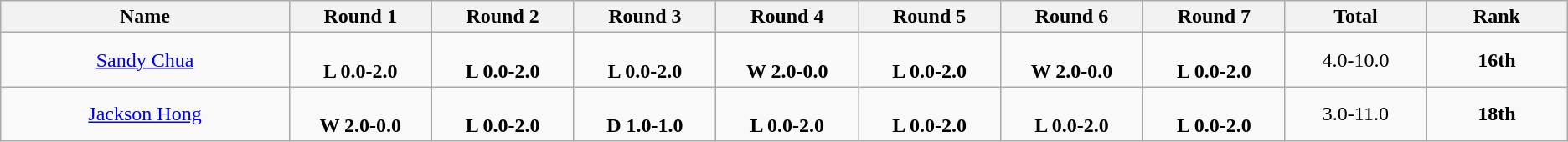<table class="wikitable" style="text-align:center;">
<tr>
<th style="width:15em">Name</th>
<th style="width:7em">Round 1</th>
<th style="width:7em">Round 2</th>
<th style="width:7em">Round 3</th>
<th style="width:7em">Round 4</th>
<th style="width:7em">Round 5</th>
<th style="width:7em">Round 6</th>
<th style="width:7em">Round 7</th>
<th style="width:7em">Total</th>
<th style="width:7em">Rank</th>
</tr>
<tr>
<td align=center><a href='#'>Sandy Chua</a></td>
<td align=center><br> <strong>L 0.0-2.0</strong></td>
<td align=center><br> <strong>L 0.0-2.0</strong></td>
<td align=center><br> <strong>L 0.0-2.0</strong></td>
<td align=center><br> <strong>W 2.0-0.0</strong></td>
<td align=center><br> <strong>L 0.0-2.0</strong></td>
<td align=center><br> <strong>W 2.0-0.0</strong></td>
<td align=center><br> <strong>L 0.0-2.0</strong></td>
<td align=center>4.0-10.0</td>
<td align=center><strong>16th</strong></td>
</tr>
<tr>
<td align=center><a href='#'>Jackson Hong</a></td>
<td align=center><br> <strong>W 2.0-0.0</strong></td>
<td align=center><br> <strong>L 0.0-2.0</strong></td>
<td align=center><br> <strong>D 1.0-1.0</strong></td>
<td align=center><br> <strong>L 0.0-2.0</strong></td>
<td align=center><br> <strong>L 0.0-2.0</strong></td>
<td align=center><br>  <strong>L 0.0-2.0</strong></td>
<td align=center><br> <strong>L 0.0-2.0</strong></td>
<td align=center>3.0-11.0</td>
<td align=center><strong>18th</strong></td>
</tr>
</table>
